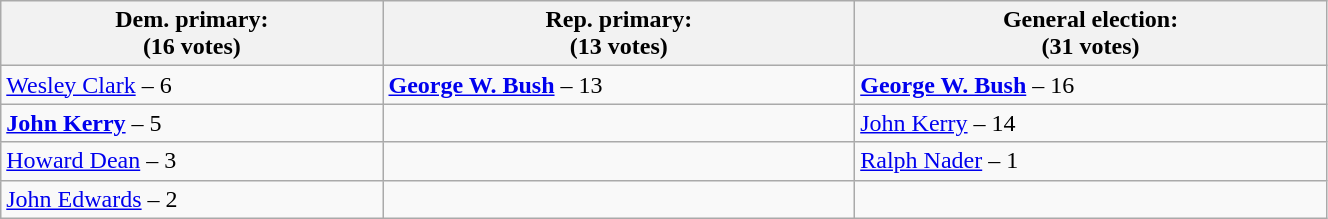<table class="wikitable" width="70%">
<tr>
<th><strong>Dem. primary:</strong><br>(16 votes)</th>
<th><strong>Rep. primary:</strong><br>(13 votes)</th>
<th><strong>General election:</strong><br>(31 votes)</th>
</tr>
<tr>
<td><a href='#'>Wesley Clark</a> – 6</td>
<td><strong><a href='#'>George W. Bush</a></strong> – 13</td>
<td><span><strong><a href='#'>George W. Bush</a></strong> – 16</span></td>
</tr>
<tr>
<td><strong><a href='#'>John Kerry</a></strong> – 5</td>
<td></td>
<td><a href='#'>John Kerry</a> – 14</td>
</tr>
<tr>
<td><a href='#'>Howard Dean</a> – 3</td>
<td></td>
<td><a href='#'>Ralph Nader</a> – 1</td>
</tr>
<tr>
<td><a href='#'>John Edwards</a> – 2</td>
<td></td>
<td></td>
</tr>
</table>
